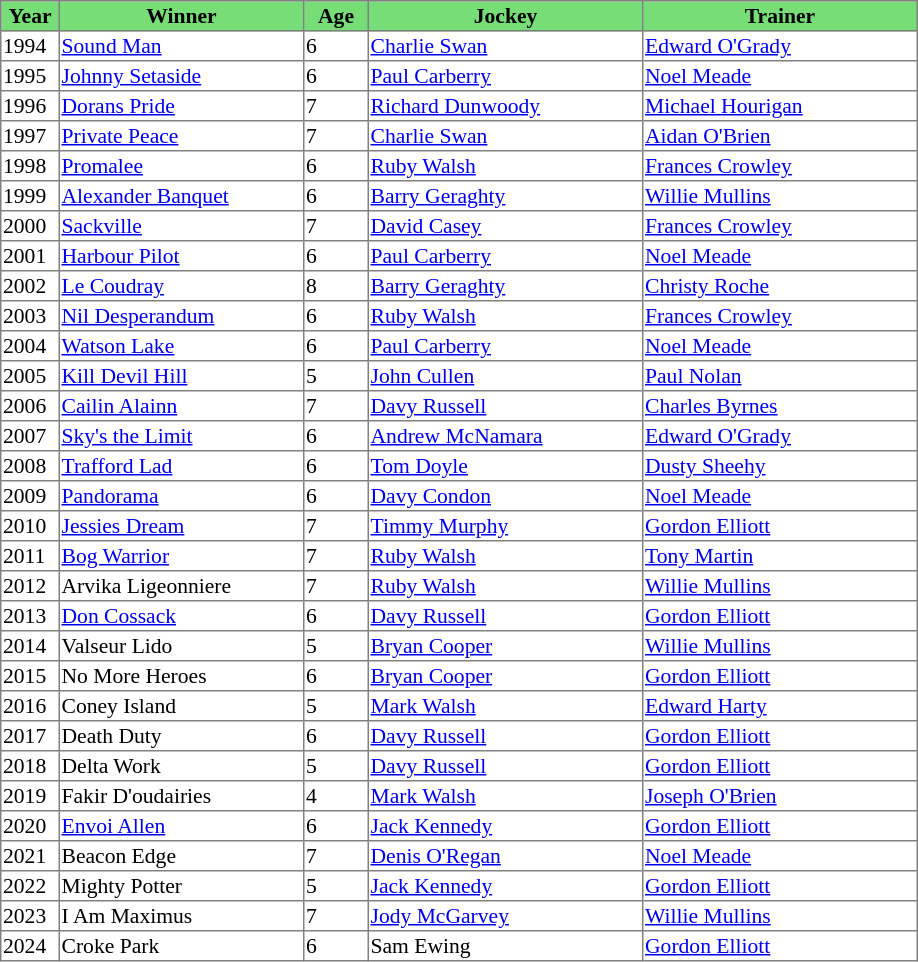<table class = "sortable" | border="1" style="border-collapse: collapse; font-size:90%">
<tr bgcolor="#77dd77" align="center">
<th width="36px"><strong>Year</strong><br></th>
<th width="160px"><strong>Winner</strong><br></th>
<th width="40px"><strong>Age</strong><br></th>
<th width="180px"><strong>Jockey</strong><br></th>
<th width="180px"><strong>Trainer</strong><br></th>
</tr>
<tr>
<td>1994</td>
<td><a href='#'>Sound Man</a></td>
<td>6</td>
<td><a href='#'>Charlie Swan</a></td>
<td><a href='#'>Edward O'Grady</a></td>
</tr>
<tr>
<td>1995</td>
<td><a href='#'>Johnny Setaside</a></td>
<td>6</td>
<td><a href='#'>Paul Carberry</a></td>
<td><a href='#'>Noel Meade</a></td>
</tr>
<tr>
<td>1996</td>
<td><a href='#'>Dorans Pride</a></td>
<td>7</td>
<td><a href='#'>Richard Dunwoody</a></td>
<td><a href='#'>Michael Hourigan</a></td>
</tr>
<tr>
<td>1997</td>
<td><a href='#'>Private Peace</a></td>
<td>7</td>
<td><a href='#'>Charlie Swan</a></td>
<td><a href='#'>Aidan O'Brien</a></td>
</tr>
<tr>
<td>1998</td>
<td><a href='#'>Promalee</a></td>
<td>6</td>
<td><a href='#'>Ruby Walsh</a></td>
<td><a href='#'>Frances Crowley</a></td>
</tr>
<tr>
<td>1999</td>
<td><a href='#'>Alexander Banquet</a></td>
<td>6</td>
<td><a href='#'>Barry Geraghty</a></td>
<td><a href='#'>Willie Mullins</a></td>
</tr>
<tr>
<td>2000</td>
<td><a href='#'>Sackville</a></td>
<td>7</td>
<td><a href='#'>David Casey</a></td>
<td><a href='#'>Frances Crowley</a></td>
</tr>
<tr>
<td>2001</td>
<td><a href='#'>Harbour Pilot</a></td>
<td>6</td>
<td><a href='#'>Paul Carberry</a></td>
<td><a href='#'>Noel Meade</a></td>
</tr>
<tr>
<td>2002</td>
<td><a href='#'>Le Coudray</a></td>
<td>8</td>
<td><a href='#'>Barry Geraghty</a></td>
<td><a href='#'>Christy Roche</a></td>
</tr>
<tr>
<td>2003</td>
<td><a href='#'>Nil Desperandum</a></td>
<td>6</td>
<td><a href='#'>Ruby Walsh</a></td>
<td><a href='#'>Frances Crowley</a></td>
</tr>
<tr>
<td>2004</td>
<td><a href='#'>Watson Lake</a></td>
<td>6</td>
<td><a href='#'>Paul Carberry</a></td>
<td><a href='#'>Noel Meade</a></td>
</tr>
<tr>
<td>2005</td>
<td><a href='#'>Kill Devil Hill</a></td>
<td>5</td>
<td><a href='#'>John Cullen</a></td>
<td><a href='#'>Paul Nolan</a></td>
</tr>
<tr>
<td>2006</td>
<td><a href='#'>Cailin Alainn</a></td>
<td>7</td>
<td><a href='#'>Davy Russell</a></td>
<td><a href='#'>Charles Byrnes</a></td>
</tr>
<tr>
<td>2007</td>
<td><a href='#'>Sky's the Limit</a></td>
<td>6</td>
<td><a href='#'>Andrew McNamara</a></td>
<td><a href='#'>Edward O'Grady</a></td>
</tr>
<tr>
<td>2008</td>
<td><a href='#'>Trafford Lad</a></td>
<td>6</td>
<td><a href='#'>Tom Doyle</a></td>
<td><a href='#'>Dusty Sheehy</a></td>
</tr>
<tr>
<td>2009</td>
<td><a href='#'>Pandorama</a></td>
<td>6</td>
<td><a href='#'>Davy Condon</a></td>
<td><a href='#'>Noel Meade</a></td>
</tr>
<tr>
<td>2010</td>
<td><a href='#'>Jessies Dream</a></td>
<td>7</td>
<td><a href='#'>Timmy Murphy</a></td>
<td><a href='#'>Gordon Elliott</a></td>
</tr>
<tr>
<td>2011</td>
<td><a href='#'>Bog Warrior</a></td>
<td>7</td>
<td><a href='#'>Ruby Walsh</a></td>
<td><a href='#'>Tony Martin</a></td>
</tr>
<tr>
<td>2012</td>
<td>Arvika Ligeonniere</td>
<td>7</td>
<td><a href='#'>Ruby Walsh</a></td>
<td><a href='#'>Willie Mullins</a></td>
</tr>
<tr>
<td>2013</td>
<td><a href='#'>Don Cossack</a></td>
<td>6</td>
<td><a href='#'>Davy Russell</a></td>
<td><a href='#'>Gordon Elliott</a></td>
</tr>
<tr>
<td>2014</td>
<td>Valseur Lido</td>
<td>5</td>
<td><a href='#'>Bryan Cooper</a></td>
<td><a href='#'>Willie Mullins</a></td>
</tr>
<tr>
<td>2015</td>
<td>No More Heroes</td>
<td>6</td>
<td><a href='#'>Bryan Cooper</a></td>
<td><a href='#'>Gordon Elliott</a></td>
</tr>
<tr>
<td>2016</td>
<td>Coney Island</td>
<td>5</td>
<td><a href='#'>Mark Walsh</a></td>
<td><a href='#'>Edward Harty</a></td>
</tr>
<tr>
<td>2017</td>
<td>Death Duty</td>
<td>6</td>
<td><a href='#'>Davy Russell</a></td>
<td><a href='#'>Gordon Elliott</a></td>
</tr>
<tr>
<td>2018</td>
<td>Delta Work</td>
<td>5</td>
<td><a href='#'>Davy Russell</a></td>
<td><a href='#'>Gordon Elliott</a></td>
</tr>
<tr>
<td>2019</td>
<td>Fakir D'oudairies</td>
<td>4</td>
<td><a href='#'>Mark Walsh</a></td>
<td><a href='#'>Joseph O'Brien</a></td>
</tr>
<tr>
<td>2020</td>
<td><a href='#'>Envoi Allen</a></td>
<td>6</td>
<td><a href='#'>Jack Kennedy</a></td>
<td><a href='#'>Gordon Elliott</a></td>
</tr>
<tr>
<td>2021</td>
<td>Beacon Edge</td>
<td>7</td>
<td><a href='#'>Denis O'Regan</a></td>
<td><a href='#'>Noel Meade</a></td>
</tr>
<tr>
<td>2022</td>
<td>Mighty Potter</td>
<td>5</td>
<td><a href='#'>Jack Kennedy</a></td>
<td><a href='#'>Gordon Elliott</a></td>
</tr>
<tr>
<td>2023</td>
<td>I Am Maximus</td>
<td>7</td>
<td><a href='#'>Jody McGarvey</a></td>
<td><a href='#'>Willie Mullins</a></td>
</tr>
<tr>
<td>2024</td>
<td>Croke Park</td>
<td>6</td>
<td>Sam Ewing</td>
<td><a href='#'>Gordon Elliott</a></td>
</tr>
</table>
